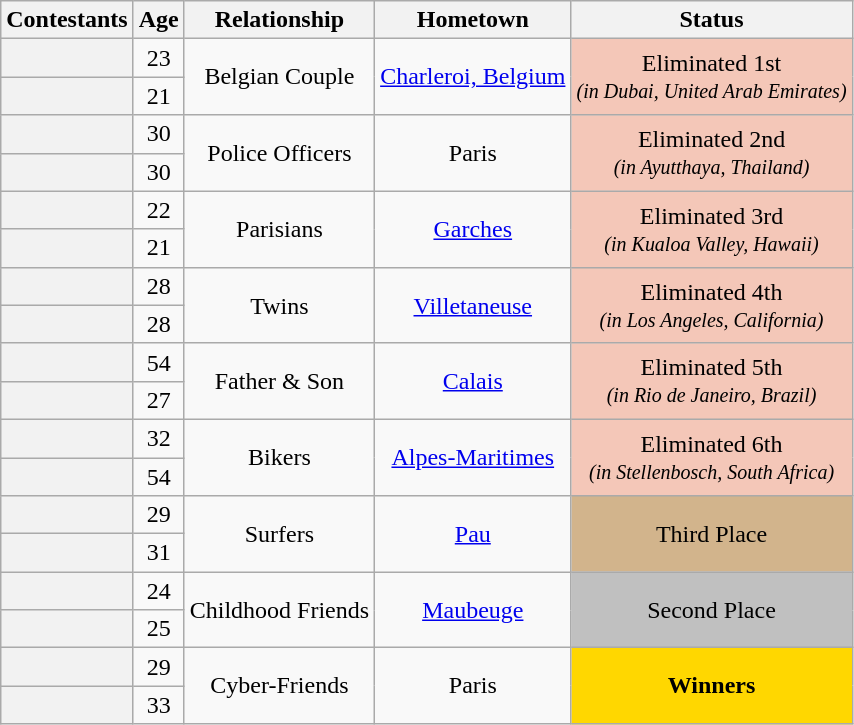<table class="wikitable sortable" style="text-align:center;">
<tr>
<th scope="col">Contestants</th>
<th scope="col">Age</th>
<th class="unsortable" scope="col">Relationship</th>
<th scope="col" class="unsortable">Hometown</th>
<th scope="col">Status</th>
</tr>
<tr>
<th scope="row"></th>
<td>23</td>
<td rowspan="2">Belgian Couple</td>
<td rowspan="2"><a href='#'>Charleroi, Belgium</a></td>
<td rowspan="2" bgcolor="f4c7b8">Eliminated 1st<br><small><em>(in Dubai, United Arab Emirates)</em></small></td>
</tr>
<tr>
<th scope="row"></th>
<td>21</td>
</tr>
<tr>
<th scope="row"></th>
<td>30</td>
<td rowspan="2">Police Officers</td>
<td rowspan="2">Paris</td>
<td rowspan="2" bgcolor="f4c7b8">Eliminated 2nd<br><small><em>(in Ayutthaya, Thailand)</em></small></td>
</tr>
<tr>
<th scope="row"></th>
<td>30</td>
</tr>
<tr>
<th scope="row"></th>
<td>22</td>
<td rowspan="2">Parisians</td>
<td rowspan="2"><a href='#'>Garches</a></td>
<td rowspan="2" bgcolor="f4c7b8">Eliminated 3rd<br><small><em>(in Kualoa Valley, Hawaii)</em></small></td>
</tr>
<tr>
<th scope="row"></th>
<td>21</td>
</tr>
<tr>
<th scope="row"></th>
<td>28</td>
<td rowspan="2">Twins</td>
<td rowspan="2"><a href='#'>Villetaneuse</a></td>
<td rowspan="2" bgcolor="f4c7b8">Eliminated 4th<br><small><em>(in Los Angeles, California)</em></small></td>
</tr>
<tr>
<th scope="row"></th>
<td>28</td>
</tr>
<tr>
<th scope="row"></th>
<td>54</td>
<td rowspan="2">Father & Son</td>
<td rowspan="2"><a href='#'>Calais</a></td>
<td rowspan="2" bgcolor="f4c7b8">Eliminated 5th<br><small><em>(in Rio de Janeiro, Brazil)</em></small></td>
</tr>
<tr>
<th scope="row"></th>
<td>27</td>
</tr>
<tr>
<th scope="row"></th>
<td>32</td>
<td rowspan="2">Bikers</td>
<td rowspan="2"><a href='#'>Alpes-Maritimes</a></td>
<td rowspan="2" bgcolor="f4c7b8">Eliminated 6th<br><small><em>(in Stellenbosch, South Africa)</em></small></td>
</tr>
<tr>
<th scope="row"></th>
<td>54</td>
</tr>
<tr>
<th scope="row"></th>
<td>29</td>
<td rowspan="2">Surfers</td>
<td rowspan="2"><a href='#'>Pau</a></td>
<td rowspan="2" bgcolor="tan">Third Place</td>
</tr>
<tr>
<th scope="row"></th>
<td>31</td>
</tr>
<tr>
<th scope="row"></th>
<td>24</td>
<td rowspan="2">Childhood Friends</td>
<td rowspan="2"><a href='#'>Maubeuge</a></td>
<td rowspan="2" bgcolor="silver">Second Place</td>
</tr>
<tr>
<th scope="row"></th>
<td>25</td>
</tr>
<tr>
<th scope="row"></th>
<td>29</td>
<td rowspan="2">Cyber-Friends</td>
<td rowspan="2">Paris</td>
<td rowspan="2" bgcolor="gold"><strong>Winners</strong></td>
</tr>
<tr>
<th scope="row"></th>
<td>33</td>
</tr>
</table>
